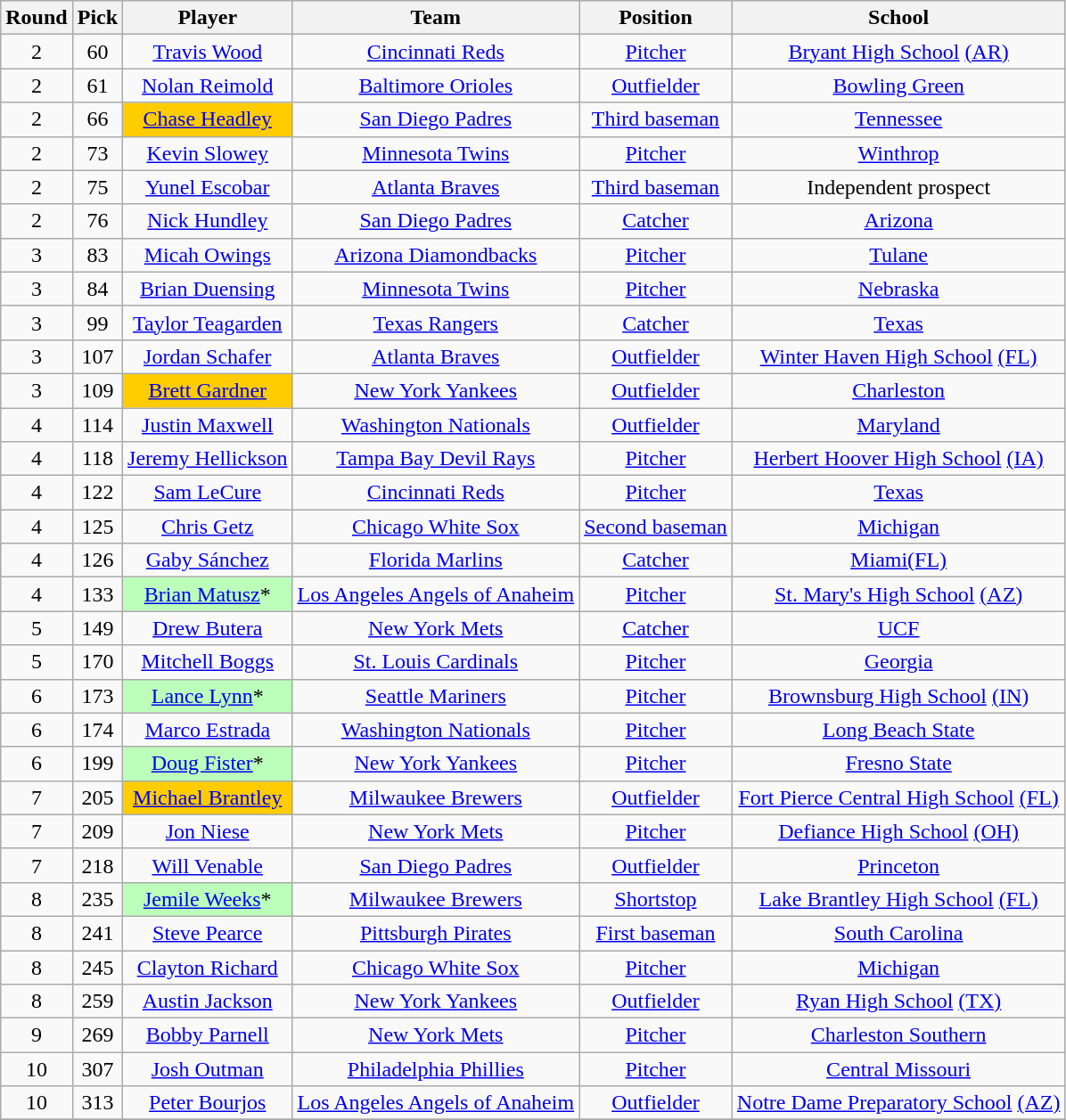<table class="wikitable sortable plainrowheaders" style="text-align:center; width=74%">
<tr>
<th>Round</th>
<th>Pick</th>
<th>Player</th>
<th>Team</th>
<th>Position</th>
<th>School</th>
</tr>
<tr>
<td>2</td>
<td>60</td>
<td><a href='#'>Travis Wood</a></td>
<td><a href='#'>Cincinnati Reds</a></td>
<td><a href='#'>Pitcher</a></td>
<td><a href='#'>Bryant High School</a> <a href='#'>(AR)</a></td>
</tr>
<tr>
<td>2</td>
<td>61</td>
<td><a href='#'>Nolan Reimold</a></td>
<td><a href='#'>Baltimore Orioles</a></td>
<td><a href='#'>Outfielder</a></td>
<td><a href='#'>Bowling Green</a></td>
</tr>
<tr>
<td>2</td>
<td>66</td>
<td bgcolor="#FFCC00"><a href='#'>Chase Headley</a></td>
<td><a href='#'>San Diego Padres</a></td>
<td><a href='#'>Third baseman</a></td>
<td><a href='#'>Tennessee</a></td>
</tr>
<tr>
<td>2</td>
<td>73</td>
<td><a href='#'>Kevin Slowey</a></td>
<td><a href='#'>Minnesota Twins</a></td>
<td><a href='#'>Pitcher</a></td>
<td><a href='#'>Winthrop</a></td>
</tr>
<tr>
<td>2</td>
<td>75</td>
<td><a href='#'>Yunel Escobar</a></td>
<td><a href='#'>Atlanta Braves</a></td>
<td><a href='#'>Third baseman</a></td>
<td>Independent prospect</td>
</tr>
<tr>
<td>2</td>
<td>76</td>
<td><a href='#'>Nick Hundley</a></td>
<td><a href='#'>San Diego Padres</a></td>
<td><a href='#'>Catcher</a></td>
<td><a href='#'>Arizona</a></td>
</tr>
<tr>
<td>3</td>
<td>83</td>
<td><a href='#'>Micah Owings</a></td>
<td><a href='#'>Arizona Diamondbacks</a></td>
<td><a href='#'>Pitcher</a></td>
<td><a href='#'>Tulane</a></td>
</tr>
<tr>
<td>3</td>
<td>84</td>
<td><a href='#'>Brian Duensing</a></td>
<td><a href='#'>Minnesota Twins</a></td>
<td><a href='#'>Pitcher</a></td>
<td><a href='#'>Nebraska</a></td>
</tr>
<tr>
<td>3</td>
<td>99</td>
<td><a href='#'>Taylor Teagarden</a></td>
<td><a href='#'>Texas Rangers</a></td>
<td><a href='#'>Catcher</a></td>
<td><a href='#'>Texas</a></td>
</tr>
<tr>
<td>3</td>
<td>107</td>
<td><a href='#'>Jordan Schafer</a></td>
<td><a href='#'>Atlanta Braves</a></td>
<td><a href='#'>Outfielder</a></td>
<td><a href='#'>Winter Haven High School</a> <a href='#'>(FL)</a></td>
</tr>
<tr>
<td>3</td>
<td>109</td>
<td bgcolor="#FFCC00"><a href='#'>Brett Gardner</a></td>
<td><a href='#'>New York Yankees</a></td>
<td><a href='#'>Outfielder</a></td>
<td><a href='#'>Charleston</a></td>
</tr>
<tr>
<td>4</td>
<td>114</td>
<td><a href='#'>Justin Maxwell</a></td>
<td><a href='#'>Washington Nationals</a></td>
<td><a href='#'>Outfielder</a></td>
<td><a href='#'>Maryland</a></td>
</tr>
<tr>
<td>4</td>
<td>118</td>
<td><a href='#'>Jeremy Hellickson</a></td>
<td><a href='#'>Tampa Bay Devil Rays</a></td>
<td><a href='#'>Pitcher</a></td>
<td><a href='#'>Herbert Hoover High School</a> <a href='#'>(IA)</a></td>
</tr>
<tr>
<td>4</td>
<td>122</td>
<td><a href='#'>Sam LeCure</a></td>
<td><a href='#'>Cincinnati Reds</a></td>
<td><a href='#'>Pitcher</a></td>
<td><a href='#'>Texas</a></td>
</tr>
<tr>
<td>4</td>
<td>125</td>
<td><a href='#'>Chris Getz</a></td>
<td><a href='#'>Chicago White Sox</a></td>
<td><a href='#'>Second baseman</a></td>
<td><a href='#'>Michigan</a></td>
</tr>
<tr>
<td>4</td>
<td>126</td>
<td><a href='#'>Gaby Sánchez</a></td>
<td><a href='#'>Florida Marlins</a></td>
<td><a href='#'>Catcher</a></td>
<td><a href='#'>Miami(FL)</a></td>
</tr>
<tr>
<td>4</td>
<td>133</td>
<td style="background:#bfb;"><a href='#'>Brian Matusz</a>*</td>
<td><a href='#'>Los Angeles Angels of Anaheim</a></td>
<td><a href='#'>Pitcher</a></td>
<td><a href='#'>St. Mary's High School</a> <a href='#'>(AZ)</a></td>
</tr>
<tr>
<td>5</td>
<td>149</td>
<td><a href='#'>Drew Butera</a></td>
<td><a href='#'>New York Mets</a></td>
<td><a href='#'>Catcher</a></td>
<td><a href='#'>UCF</a></td>
</tr>
<tr>
<td>5</td>
<td>170</td>
<td><a href='#'>Mitchell Boggs</a></td>
<td><a href='#'>St. Louis Cardinals</a></td>
<td><a href='#'>Pitcher</a></td>
<td><a href='#'>Georgia</a></td>
</tr>
<tr>
<td>6</td>
<td>173</td>
<td style="background:#bfb;"><a href='#'>Lance Lynn</a>*</td>
<td><a href='#'>Seattle Mariners</a></td>
<td><a href='#'>Pitcher</a></td>
<td><a href='#'>Brownsburg High School</a> <a href='#'>(IN)</a></td>
</tr>
<tr>
<td>6</td>
<td>174</td>
<td><a href='#'>Marco Estrada</a></td>
<td><a href='#'>Washington Nationals</a></td>
<td><a href='#'>Pitcher</a></td>
<td><a href='#'>Long Beach State</a></td>
</tr>
<tr>
<td>6</td>
<td>199</td>
<td style="background:#bfb;"><a href='#'>Doug Fister</a>*</td>
<td><a href='#'>New York Yankees</a></td>
<td><a href='#'>Pitcher</a></td>
<td><a href='#'>Fresno State</a></td>
</tr>
<tr>
<td>7</td>
<td>205</td>
<td bgcolor="#FFCC00"><a href='#'>Michael Brantley</a></td>
<td><a href='#'>Milwaukee Brewers</a></td>
<td><a href='#'>Outfielder</a></td>
<td><a href='#'>Fort Pierce Central High School</a> <a href='#'>(FL)</a></td>
</tr>
<tr>
<td>7</td>
<td>209</td>
<td><a href='#'>Jon Niese</a></td>
<td><a href='#'>New York Mets</a></td>
<td><a href='#'>Pitcher</a></td>
<td><a href='#'>Defiance High School</a> <a href='#'>(OH)</a></td>
</tr>
<tr>
<td>7</td>
<td>218</td>
<td><a href='#'>Will Venable</a></td>
<td><a href='#'>San Diego Padres</a></td>
<td><a href='#'>Outfielder</a></td>
<td><a href='#'>Princeton</a></td>
</tr>
<tr>
<td>8</td>
<td>235</td>
<td style="background:#bfb;"><a href='#'>Jemile Weeks</a>*</td>
<td><a href='#'>Milwaukee Brewers</a></td>
<td><a href='#'>Shortstop</a></td>
<td><a href='#'>Lake Brantley High School</a> <a href='#'>(FL)</a></td>
</tr>
<tr>
<td>8</td>
<td>241</td>
<td><a href='#'>Steve Pearce</a></td>
<td><a href='#'>Pittsburgh Pirates</a></td>
<td><a href='#'>First baseman</a></td>
<td><a href='#'>South Carolina</a></td>
</tr>
<tr>
<td>8</td>
<td>245</td>
<td><a href='#'>Clayton Richard</a></td>
<td><a href='#'>Chicago White Sox</a></td>
<td><a href='#'>Pitcher</a></td>
<td><a href='#'>Michigan</a></td>
</tr>
<tr>
<td>8</td>
<td>259</td>
<td><a href='#'>Austin Jackson</a></td>
<td><a href='#'>New York Yankees</a></td>
<td><a href='#'>Outfielder</a></td>
<td><a href='#'>Ryan High School</a> <a href='#'>(TX)</a></td>
</tr>
<tr>
<td>9</td>
<td>269</td>
<td><a href='#'>Bobby Parnell</a></td>
<td><a href='#'>New York Mets</a></td>
<td><a href='#'>Pitcher</a></td>
<td><a href='#'>Charleston Southern</a></td>
</tr>
<tr>
<td>10</td>
<td>307</td>
<td><a href='#'>Josh Outman</a></td>
<td><a href='#'>Philadelphia Phillies</a></td>
<td><a href='#'>Pitcher</a></td>
<td><a href='#'>Central Missouri</a></td>
</tr>
<tr>
<td>10</td>
<td>313</td>
<td><a href='#'>Peter Bourjos</a></td>
<td><a href='#'>Los Angeles Angels of Anaheim</a></td>
<td><a href='#'>Outfielder</a></td>
<td><a href='#'>Notre Dame Preparatory School</a> <a href='#'>(AZ)</a></td>
</tr>
<tr>
</tr>
</table>
